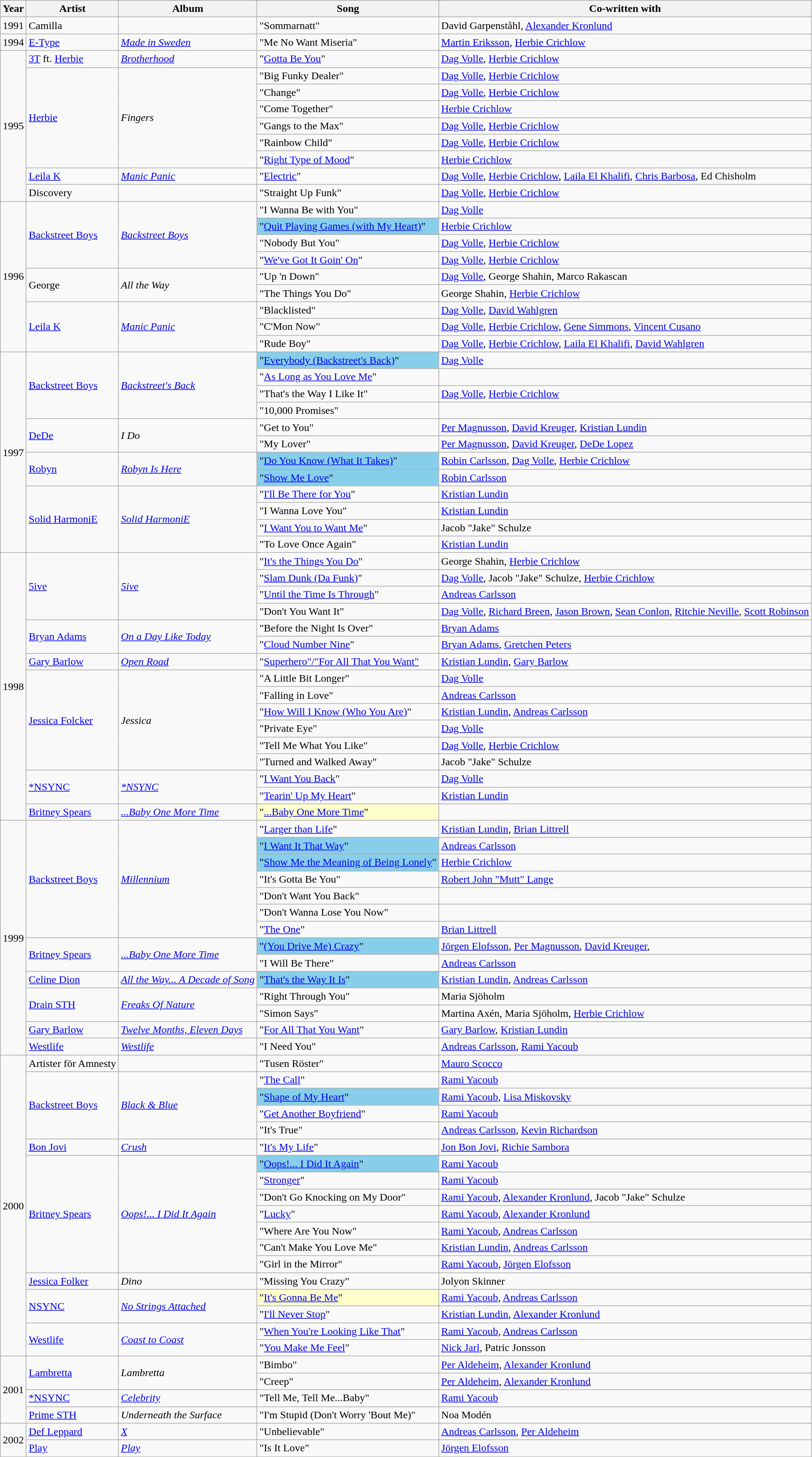<table class="wikitable">
<tr>
<th>Year</th>
<th>Artist</th>
<th>Album</th>
<th>Song</th>
<th>Co-written with</th>
</tr>
<tr>
<td>1991</td>
<td>Camilla</td>
<td></td>
<td>"Sommarnatt"</td>
<td>David Garpenståhl, <a href='#'>Alexander Kronlund</a></td>
</tr>
<tr>
<td>1994</td>
<td><a href='#'>E-Type</a></td>
<td><em><a href='#'>Made in Sweden</a></em></td>
<td>"Me No Want Miseria"</td>
<td><a href='#'>Martin Eriksson</a>, <a href='#'>Herbie Crichlow</a></td>
</tr>
<tr>
<td rowspan="9">1995</td>
<td><a href='#'>3T</a> ft. <a href='#'>Herbie</a></td>
<td><em><a href='#'>Brotherhood</a></em></td>
<td>"<a href='#'>Gotta Be You</a>"</td>
<td><a href='#'>Dag Volle</a>, <a href='#'>Herbie Crichlow</a></td>
</tr>
<tr>
<td rowspan="6"><a href='#'>Herbie</a></td>
<td rowspan="6"><em>Fingers</em></td>
<td>"Big Funky Dealer"</td>
<td><a href='#'>Dag Volle</a>, <a href='#'>Herbie Crichlow</a></td>
</tr>
<tr>
<td>"Change"</td>
<td><a href='#'>Dag Volle</a>, <a href='#'>Herbie Crichlow</a></td>
</tr>
<tr>
<td>"Come Together"</td>
<td><a href='#'>Herbie Crichlow</a></td>
</tr>
<tr>
<td>"Gangs to the Max"</td>
<td><a href='#'>Dag Volle</a>, <a href='#'>Herbie Crichlow</a></td>
</tr>
<tr>
<td>"Rainbow Child"</td>
<td><a href='#'>Dag Volle</a>, <a href='#'>Herbie Crichlow</a></td>
</tr>
<tr>
<td>"<a href='#'>Right Type of Mood</a>"</td>
<td><a href='#'>Herbie Crichlow</a></td>
</tr>
<tr>
<td><a href='#'>Leila K</a></td>
<td><em><a href='#'>Manic Panic</a></em></td>
<td>"<a href='#'>Electric</a>"</td>
<td><a href='#'>Dag Volle</a>, <a href='#'>Herbie Crichlow</a>, <a href='#'>Laila El Khalifi</a>, <a href='#'>Chris Barbosa</a>, Ed Chisholm</td>
</tr>
<tr>
<td>Discovery</td>
<td></td>
<td>"Straight Up Funk"</td>
<td><a href='#'>Dag Volle</a>, <a href='#'>Herbie Crichlow</a></td>
</tr>
<tr>
<td rowspan="9">1996</td>
<td rowspan="4"><a href='#'>Backstreet Boys</a></td>
<td rowspan="4"><em><a href='#'>Backstreet Boys</a></em></td>
<td>"I Wanna Be with You"</td>
<td><a href='#'>Dag Volle</a></td>
</tr>
<tr>
<td style="background:#87ceeb">"<a href='#'>Quit Playing Games (with My Heart)</a>"</td>
<td><a href='#'>Herbie Crichlow</a></td>
</tr>
<tr>
<td>"Nobody But You"</td>
<td><a href='#'>Dag Volle</a>, <a href='#'>Herbie Crichlow</a></td>
</tr>
<tr>
<td>"<a href='#'>We've Got It Goin' On</a>"</td>
<td><a href='#'>Dag Volle</a>, <a href='#'>Herbie Crichlow</a></td>
</tr>
<tr>
<td rowspan="2">George</td>
<td rowspan="2"><em>All the Way</em></td>
<td>"Up 'n Down"</td>
<td><a href='#'>Dag Volle</a>, George Shahin, Marco Rakascan</td>
</tr>
<tr>
<td>"The Things You Do"</td>
<td>George Shahin, <a href='#'>Herbie Crichlow</a></td>
</tr>
<tr>
<td rowspan="3"><a href='#'>Leila K</a></td>
<td rowspan="3"><em><a href='#'>Manic Panic</a></em></td>
<td>"Blacklisted"</td>
<td><a href='#'>Dag Volle</a>, <a href='#'>David Wahlgren</a></td>
</tr>
<tr>
<td>"C'Mon Now"</td>
<td><a href='#'>Dag Volle</a>, <a href='#'>Herbie Crichlow</a>, <a href='#'>Gene Simmons</a>, <a href='#'>Vincent Cusano</a></td>
</tr>
<tr>
<td>"Rude Boy"</td>
<td><a href='#'>Dag Volle</a>, <a href='#'>Herbie Crichlow</a>, <a href='#'>Laila El Khalifi</a>, <a href='#'>David Wahlgren</a></td>
</tr>
<tr>
<td rowspan="12">1997</td>
<td rowspan="4"><a href='#'>Backstreet Boys</a></td>
<td rowspan="4"><em><a href='#'>Backstreet's Back</a></em></td>
<td style="background:#87ceeb">"<a href='#'>Everybody (Backstreet's Back)</a>"</td>
<td><a href='#'>Dag Volle</a></td>
</tr>
<tr>
<td>"<a href='#'>As Long as You Love Me</a>"</td>
<td></td>
</tr>
<tr>
<td>"That's the Way I Like It"</td>
<td><a href='#'>Dag Volle</a>, <a href='#'>Herbie Crichlow</a></td>
</tr>
<tr>
<td>"10,000 Promises"</td>
<td></td>
</tr>
<tr>
<td rowspan="2"><a href='#'>DeDe</a></td>
<td rowspan="2"><em>I Do</em></td>
<td>"Get to You"</td>
<td><a href='#'>Per Magnusson</a>, <a href='#'>David Kreuger</a>, <a href='#'>Kristian Lundin</a></td>
</tr>
<tr>
<td>"My Lover"</td>
<td><a href='#'>Per Magnusson</a>, <a href='#'>David Kreuger</a>, <a href='#'>DeDe Lopez</a></td>
</tr>
<tr>
<td rowspan="2"><a href='#'>Robyn</a></td>
<td rowspan="2"><em><a href='#'>Robyn Is Here</a></em></td>
<td style="background:#87ceeb">"<a href='#'>Do You Know (What It Takes)</a>"</td>
<td><a href='#'>Robin Carlsson</a>, <a href='#'>Dag Volle</a>, <a href='#'>Herbie Crichlow</a></td>
</tr>
<tr>
<td style="background:#87ceeb">"<a href='#'>Show Me Love</a>"</td>
<td><a href='#'>Robin Carlsson</a></td>
</tr>
<tr>
<td rowspan="4"><a href='#'>Solid HarmoniE</a></td>
<td rowspan="4"><em><a href='#'>Solid HarmoniE</a></em></td>
<td>"<a href='#'>I'll Be There for You</a>"</td>
<td><a href='#'>Kristian Lundin</a></td>
</tr>
<tr>
<td>"I Wanna Love You"</td>
<td><a href='#'>Kristian Lundin</a></td>
</tr>
<tr>
<td>"<a href='#'>I Want You to Want Me</a>"</td>
<td>Jacob "Jake" Schulze</td>
</tr>
<tr>
<td>"To Love Once Again"</td>
<td><a href='#'>Kristian Lundin</a></td>
</tr>
<tr>
<td rowspan="16">1998</td>
<td rowspan="4"><a href='#'>5ive</a></td>
<td rowspan="4"><em><a href='#'>5ive</a></em></td>
<td>"<a href='#'>It's the Things You Do</a>"</td>
<td>George Shahin, <a href='#'>Herbie Crichlow</a></td>
</tr>
<tr>
<td>"<a href='#'>Slam Dunk (Da Funk)</a>"</td>
<td><a href='#'>Dag Volle</a>, Jacob "Jake" Schulze, <a href='#'>Herbie Crichlow</a></td>
</tr>
<tr>
<td>"<a href='#'>Until the Time Is Through</a>"</td>
<td><a href='#'>Andreas Carlsson</a></td>
</tr>
<tr>
<td>"Don't You Want It"</td>
<td><a href='#'>Dag Volle</a>, <a href='#'>Richard Breen</a>, <a href='#'>Jason Brown</a>, <a href='#'>Sean Conlon</a>, <a href='#'>Ritchie Neville</a>, <a href='#'>Scott Robinson</a></td>
</tr>
<tr>
<td rowspan="2"><a href='#'>Bryan Adams</a></td>
<td rowspan="2"><em><a href='#'>On a Day Like Today</a></em></td>
<td>"Before the Night Is Over"</td>
<td><a href='#'>Bryan Adams</a></td>
</tr>
<tr>
<td>"<a href='#'>Cloud Number Nine</a>"</td>
<td><a href='#'>Bryan Adams</a>, <a href='#'>Gretchen Peters</a></td>
</tr>
<tr>
<td><a href='#'>Gary Barlow</a></td>
<td><em><a href='#'>Open Road</a></em></td>
<td>"<a href='#'>Superhero"/"For All That You Want"</a></td>
<td><a href='#'>Kristian Lundin</a>, <a href='#'>Gary Barlow</a></td>
</tr>
<tr>
<td rowspan="6"><a href='#'>Jessica Folcker</a></td>
<td rowspan="6"><em>Jessica</em></td>
<td>"A Little Bit Longer"</td>
<td><a href='#'>Dag Volle</a></td>
</tr>
<tr>
<td>"Falling in Love"</td>
<td><a href='#'>Andreas Carlsson</a></td>
</tr>
<tr>
<td>"<a href='#'>How Will I Know (Who You Are)</a>"</td>
<td><a href='#'>Kristian Lundin</a>, <a href='#'>Andreas Carlsson</a></td>
</tr>
<tr>
<td>"Private Eye"</td>
<td><a href='#'>Dag Volle</a></td>
</tr>
<tr>
<td>"Tell Me What You Like"</td>
<td><a href='#'>Dag Volle</a>, <a href='#'>Herbie Crichlow</a></td>
</tr>
<tr>
<td>"Turned and Walked Away"</td>
<td>Jacob "Jake" Schulze</td>
</tr>
<tr>
<td rowspan="2"><a href='#'>*NSYNC</a></td>
<td rowspan="2"><em><a href='#'>*NSYNC</a></em></td>
<td>"<a href='#'>I Want You Back</a>"</td>
<td><a href='#'>Dag Volle</a></td>
</tr>
<tr>
<td>"<a href='#'>Tearin' Up My Heart</a>"</td>
<td><a href='#'>Kristian Lundin</a></td>
</tr>
<tr>
<td><a href='#'>Britney Spears</a></td>
<td><em><a href='#'>...Baby One More Time</a></em></td>
<td style="background:#ffffcc">"<a href='#'>...Baby One More Time</a>"</td>
<td></td>
</tr>
<tr>
<td rowspan="14">1999</td>
<td rowspan="7"><a href='#'>Backstreet Boys</a></td>
<td rowspan="7"><em><a href='#'>Millennium</a></em></td>
<td>"<a href='#'>Larger than Life</a>"</td>
<td><a href='#'>Kristian Lundin</a>, <a href='#'>Brian Littrell</a></td>
</tr>
<tr>
<td style="background:#87ceeb">"<a href='#'>I Want It That Way</a>"</td>
<td><a href='#'>Andreas Carlsson</a></td>
</tr>
<tr>
<td style="background:#87ceeb">"<a href='#'>Show Me the Meaning of Being Lonely</a>"</td>
<td><a href='#'>Herbie Crichlow</a></td>
</tr>
<tr>
<td>"It's Gotta Be You"</td>
<td><a href='#'>Robert John "Mutt" Lange</a></td>
</tr>
<tr>
<td>"Don't Want You Back"</td>
<td></td>
</tr>
<tr>
<td>"Don't Wanna Lose You Now"</td>
<td></td>
</tr>
<tr>
<td>"<a href='#'>The One</a>"</td>
<td><a href='#'>Brian Littrell</a></td>
</tr>
<tr>
<td rowspan="2"><a href='#'>Britney Spears</a></td>
<td rowspan="2"><em><a href='#'>...Baby One More Time</a></em></td>
<td style="background:#87ceeb">"<a href='#'>(You Drive Me) Crazy</a>"</td>
<td><a href='#'>Jörgen Elofsson</a>, <a href='#'>Per Magnusson</a>, <a href='#'>David Kreuger</a>,</td>
</tr>
<tr>
<td>"I Will Be There"</td>
<td><a href='#'>Andreas Carlsson</a></td>
</tr>
<tr>
<td><a href='#'>Celine Dion</a></td>
<td><em><a href='#'>All the Way... A Decade of Song</a></em></td>
<td style="background:#87ceeb">"<a href='#'>That's the Way It Is</a>"</td>
<td><a href='#'>Kristian Lundin</a>, <a href='#'>Andreas Carlsson</a></td>
</tr>
<tr>
<td rowspan="2"><a href='#'>Drain STH</a></td>
<td rowspan="2"><em><a href='#'>Freaks Of Nature</a></em></td>
<td>"Right Through You"</td>
<td>Maria Sjöholm</td>
</tr>
<tr>
<td>"Simon Says"</td>
<td>Martina Axén, Maria Sjöholm, <a href='#'>Herbie Crichlow</a></td>
</tr>
<tr>
<td><a href='#'>Gary Barlow</a></td>
<td><em><a href='#'>Twelve Months, Eleven Days</a></em></td>
<td>"<a href='#'>For All That You Want</a>"</td>
<td><a href='#'>Gary Barlow</a>, <a href='#'>Kristian Lundin</a></td>
</tr>
<tr>
<td><a href='#'>Westlife</a></td>
<td><em><a href='#'>Westlife</a></em></td>
<td>"I Need You"</td>
<td><a href='#'>Andreas Carlsson</a>, <a href='#'>Rami Yacoub</a></td>
</tr>
<tr>
<td rowspan="18">2000</td>
<td>Artister för Amnesty</td>
<td></td>
<td>"Tusen Röster"</td>
<td><a href='#'>Mauro Scocco</a></td>
</tr>
<tr>
<td rowspan="4"><a href='#'>Backstreet Boys</a></td>
<td rowspan="4"><em><a href='#'>Black & Blue</a></em></td>
<td>"<a href='#'>The Call</a>"</td>
<td><a href='#'>Rami Yacoub</a></td>
</tr>
<tr>
<td style="background:#87ceeb">"<a href='#'>Shape of My Heart</a>"</td>
<td><a href='#'>Rami Yacoub</a>, <a href='#'>Lisa Miskovsky</a></td>
</tr>
<tr>
<td>"<a href='#'>Get Another Boyfriend</a>"</td>
<td><a href='#'>Rami Yacoub</a></td>
</tr>
<tr>
<td>"It's True"</td>
<td><a href='#'>Andreas Carlsson</a>, <a href='#'>Kevin Richardson</a></td>
</tr>
<tr>
<td><a href='#'>Bon Jovi</a></td>
<td><em><a href='#'>Crush</a></em></td>
<td>"<a href='#'>It's My Life</a>"</td>
<td><a href='#'>Jon Bon Jovi</a>, <a href='#'>Richie Sambora</a></td>
</tr>
<tr>
<td rowspan="7"><a href='#'>Britney Spears</a></td>
<td rowspan="7"><em><a href='#'>Oops!... I Did It Again</a></em></td>
<td style="background:#87ceeb">"<a href='#'>Oops!... I Did It Again</a>"</td>
<td><a href='#'>Rami Yacoub</a></td>
</tr>
<tr>
<td>"<a href='#'>Stronger</a>"</td>
<td><a href='#'>Rami Yacoub</a></td>
</tr>
<tr>
<td>"Don't Go Knocking on My Door"</td>
<td><a href='#'>Rami Yacoub</a>, <a href='#'>Alexander Kronlund</a>, Jacob "Jake" Schulze</td>
</tr>
<tr>
<td>"<a href='#'>Lucky</a>"</td>
<td><a href='#'>Rami Yacoub</a>, <a href='#'>Alexander Kronlund</a></td>
</tr>
<tr>
<td>"Where Are You Now"</td>
<td><a href='#'>Rami Yacoub</a>, <a href='#'>Andreas Carlsson</a></td>
</tr>
<tr>
<td>"Can't Make You Love Me"</td>
<td><a href='#'>Kristian Lundin</a>, <a href='#'>Andreas Carlsson</a></td>
</tr>
<tr>
<td>"Girl in the Mirror"</td>
<td><a href='#'>Rami Yacoub</a>, <a href='#'>Jörgen Elofsson</a></td>
</tr>
<tr>
<td><a href='#'>Jessica Folker</a></td>
<td><em>Dino</em></td>
<td>"Missing You Crazy"</td>
<td>Jolyon Skinner</td>
</tr>
<tr>
<td rowspan="2"><a href='#'>NSYNC</a></td>
<td rowspan="2"><em><a href='#'>No Strings Attached</a></em></td>
<td style="background:#ffffcc">"<a href='#'>It's Gonna Be Me</a>"</td>
<td><a href='#'>Rami Yacoub</a>, <a href='#'>Andreas Carlsson</a></td>
</tr>
<tr>
<td>"<a href='#'>I'll Never Stop</a>"</td>
<td><a href='#'>Kristian Lundin</a>, <a href='#'>Alexander Kronlund</a></td>
</tr>
<tr>
<td rowspan="2"><a href='#'>Westlife</a></td>
<td rowspan="2"><em><a href='#'>Coast to Coast</a></em></td>
<td>"<a href='#'>When You're Looking Like That</a>"</td>
<td><a href='#'>Rami Yacoub</a>, <a href='#'>Andreas Carlsson</a></td>
</tr>
<tr>
<td>"<a href='#'>You Make Me Feel</a>"</td>
<td><a href='#'>Nick Jarl</a>, Patric Jonsson</td>
</tr>
<tr>
<td rowspan="4">2001</td>
<td rowspan="2"><a href='#'>Lambretta</a></td>
<td rowspan="2"><em>Lambretta</em></td>
<td>"Bimbo"</td>
<td><a href='#'>Per Aldeheim</a>, <a href='#'>Alexander Kronlund</a></td>
</tr>
<tr>
<td>"Creep"</td>
<td><a href='#'>Per Aldeheim</a>, <a href='#'>Alexander Kronlund</a></td>
</tr>
<tr>
<td><a href='#'>*NSYNC</a></td>
<td><em><a href='#'>Celebrity</a></em></td>
<td>"Tell Me, Tell Me...Baby"</td>
<td><a href='#'>Rami Yacoub</a></td>
</tr>
<tr>
<td><a href='#'>Prime STH</a></td>
<td><em>Underneath the Surface</em></td>
<td>"I'm Stupid (Don't Worry 'Bout Me)"</td>
<td>Noa Modén</td>
</tr>
<tr>
<td rowspan="2">2002</td>
<td><a href='#'>Def Leppard</a></td>
<td><em><a href='#'>X</a></em></td>
<td>"Unbelievable"</td>
<td><a href='#'>Andreas Carlsson</a>, <a href='#'>Per Aldeheim</a></td>
</tr>
<tr>
<td><a href='#'>Play</a></td>
<td><em><a href='#'>Play</a></em></td>
<td>"Is It Love"</td>
<td><a href='#'>Jörgen Elofsson</a></td>
</tr>
</table>
